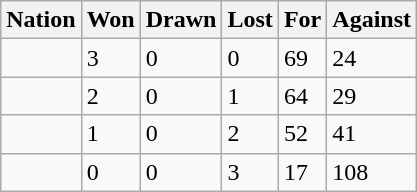<table class="wikitable">
<tr>
<th>Nation</th>
<th>Won</th>
<th>Drawn</th>
<th>Lost</th>
<th>For</th>
<th>Against</th>
</tr>
<tr>
<td></td>
<td>3</td>
<td>0</td>
<td>0</td>
<td>69</td>
<td>24</td>
</tr>
<tr>
<td></td>
<td>2</td>
<td>0</td>
<td>1</td>
<td>64</td>
<td>29</td>
</tr>
<tr>
<td></td>
<td>1</td>
<td>0</td>
<td>2</td>
<td>52</td>
<td>41</td>
</tr>
<tr>
<td></td>
<td>0</td>
<td>0</td>
<td>3</td>
<td>17</td>
<td>108</td>
</tr>
</table>
